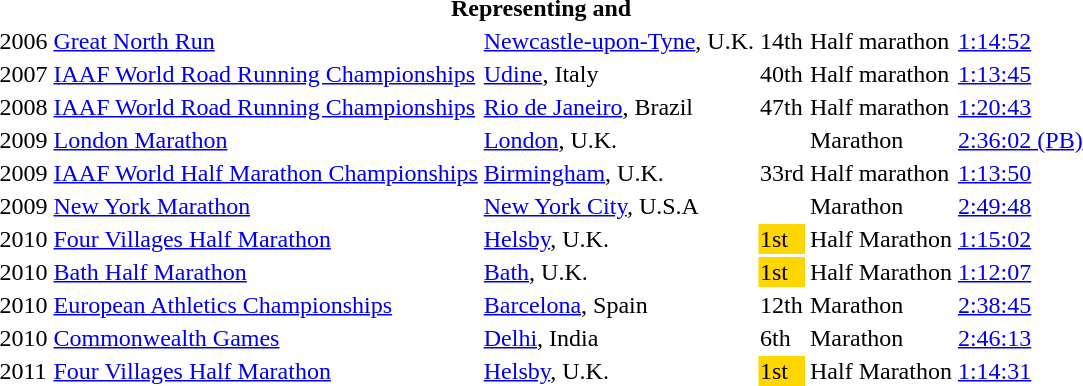<table>
<tr>
<th colspan="6">Representing  and </th>
</tr>
<tr>
<td>2006</td>
<td><a href='#'>Great North Run</a></td>
<td><a href='#'>Newcastle-upon-Tyne</a>, U.K.</td>
<td>14th</td>
<td>Half marathon</td>
<td><a href='#'>1:14:52</a></td>
</tr>
<tr>
<td>2007</td>
<td><a href='#'>IAAF World Road Running Championships</a></td>
<td><a href='#'>Udine</a>, Italy</td>
<td>40th</td>
<td>Half marathon</td>
<td><a href='#'>1:13:45</a></td>
</tr>
<tr>
<td>2008</td>
<td><a href='#'>IAAF World Road Running Championships</a></td>
<td><a href='#'>Rio de Janeiro</a>, Brazil</td>
<td>47th</td>
<td>Half marathon</td>
<td><a href='#'>1:20:43</a></td>
</tr>
<tr>
<td>2009</td>
<td><a href='#'>London Marathon</a></td>
<td><a href='#'>London</a>, U.K.</td>
<td></td>
<td>Marathon</td>
<td><a href='#'>2:36:02 (PB)</a></td>
</tr>
<tr>
<td>2009</td>
<td><a href='#'>IAAF World Half Marathon Championships</a></td>
<td><a href='#'>Birmingham</a>, U.K.</td>
<td>33rd</td>
<td>Half marathon</td>
<td><a href='#'>1:13:50</a></td>
</tr>
<tr>
<td>2009</td>
<td><a href='#'>New York Marathon</a></td>
<td><a href='#'>New York City</a>, U.S.A</td>
<td></td>
<td>Marathon</td>
<td><a href='#'>2:49:48</a></td>
</tr>
<tr>
<td>2010</td>
<td><a href='#'>Four Villages Half Marathon</a></td>
<td><a href='#'>Helsby</a>, U.K.</td>
<td bgcolor="gold">1st</td>
<td>Half Marathon</td>
<td><a href='#'>1:15:02</a></td>
</tr>
<tr>
<td>2010</td>
<td><a href='#'>Bath Half Marathon</a></td>
<td><a href='#'>Bath</a>, U.K.</td>
<td bgcolor="gold">1st</td>
<td>Half Marathon</td>
<td><a href='#'>1:12:07</a></td>
</tr>
<tr>
<td>2010</td>
<td><a href='#'>European Athletics Championships</a></td>
<td><a href='#'>Barcelona</a>, Spain</td>
<td>12th</td>
<td>Marathon</td>
<td><a href='#'>2:38:45</a></td>
</tr>
<tr>
<td>2010</td>
<td><a href='#'>Commonwealth Games</a></td>
<td><a href='#'>Delhi</a>, India</td>
<td>6th</td>
<td>Marathon</td>
<td><a href='#'>2:46:13</a></td>
</tr>
<tr>
<td>2011</td>
<td><a href='#'>Four Villages Half Marathon</a></td>
<td><a href='#'>Helsby</a>, U.K.</td>
<td bgcolor="gold">1st</td>
<td>Half Marathon</td>
<td><a href='#'>1:14:31</a></td>
</tr>
</table>
